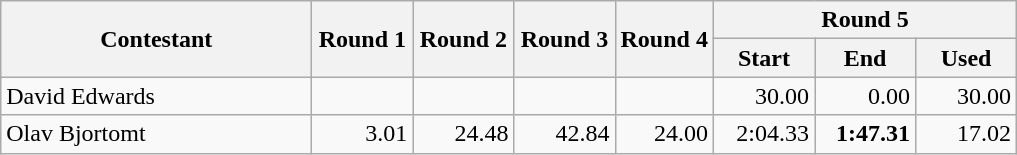<table class="wikitable">
<tr>
<th rowspan="2" width="200">Contestant</th>
<th rowspan="2" width="60">Round 1</th>
<th rowspan="2" width="60">Round 2</th>
<th rowspan="2" width="60">Round 3</th>
<th rowspan="2">Round 4</th>
<th colspan="3">Round 5</th>
</tr>
<tr>
<th width="60">Start</th>
<th width="60">End</th>
<th width="60">Used</th>
</tr>
<tr>
<td>David Edwards</td>
<td align="right"></td>
<td align="right"></td>
<td align="right"></td>
<td></td>
<td align="right">30.00</td>
<td align="right">0.00</td>
<td align="right">30.00</td>
</tr>
<tr>
<td>Olav Bjortomt</td>
<td align="right">3.01</td>
<td align="right">24.48</td>
<td align="right">42.84</td>
<td align="right">24.00</td>
<td align="right">2:04.33</td>
<td align="right"><strong>1:47.31</strong></td>
<td align="right">17.02</td>
</tr>
</table>
